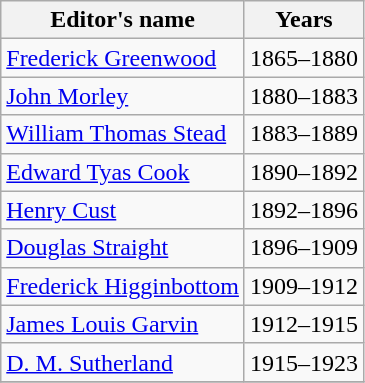<table class="wikitable">
<tr>
<th>Editor's name</th>
<th>Years</th>
</tr>
<tr>
<td><a href='#'>Frederick Greenwood</a></td>
<td>1865–1880</td>
</tr>
<tr>
<td><a href='#'>John Morley</a></td>
<td>1880–1883</td>
</tr>
<tr>
<td><a href='#'>William Thomas Stead</a></td>
<td>1883–1889</td>
</tr>
<tr>
<td><a href='#'>Edward Tyas Cook</a></td>
<td>1890–1892</td>
</tr>
<tr>
<td><a href='#'>Henry Cust</a></td>
<td>1892–1896</td>
</tr>
<tr>
<td><a href='#'>Douglas Straight</a></td>
<td>1896–1909</td>
</tr>
<tr>
<td><a href='#'>Frederick Higginbottom</a></td>
<td>1909–1912</td>
</tr>
<tr>
<td><a href='#'>James Louis Garvin</a></td>
<td>1912–1915</td>
</tr>
<tr>
<td><a href='#'>D. M. Sutherland</a></td>
<td>1915–1923</td>
</tr>
<tr>
</tr>
</table>
